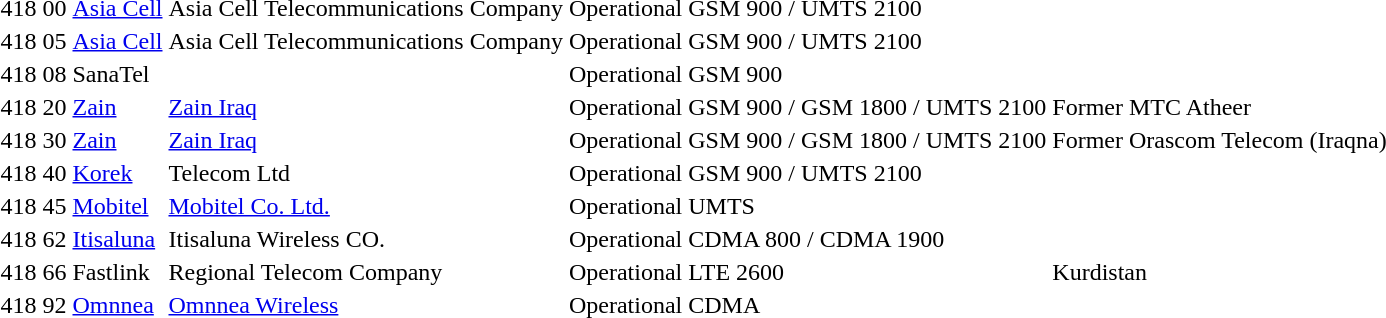<table>
<tr>
<td>418</td>
<td>00</td>
<td><a href='#'>Asia Cell</a></td>
<td>Asia Cell Telecommunications Company</td>
<td>Operational</td>
<td>GSM 900 / UMTS 2100</td>
<td></td>
</tr>
<tr>
<td>418</td>
<td>05</td>
<td><a href='#'>Asia Cell</a></td>
<td>Asia Cell Telecommunications Company</td>
<td>Operational</td>
<td>GSM 900 / UMTS 2100</td>
<td></td>
</tr>
<tr>
<td>418</td>
<td>08</td>
<td>SanaTel</td>
<td></td>
<td>Operational</td>
<td>GSM 900</td>
<td></td>
</tr>
<tr>
<td>418</td>
<td>20</td>
<td><a href='#'>Zain</a></td>
<td><a href='#'>Zain Iraq</a></td>
<td>Operational</td>
<td>GSM 900 / GSM 1800 / UMTS 2100</td>
<td>Former MTC Atheer</td>
</tr>
<tr>
<td>418</td>
<td>30</td>
<td><a href='#'>Zain</a></td>
<td><a href='#'>Zain Iraq</a></td>
<td>Operational</td>
<td>GSM 900 / GSM 1800 / UMTS 2100</td>
<td>Former Orascom Telecom (Iraqna)</td>
</tr>
<tr>
<td>418</td>
<td>40</td>
<td><a href='#'>Korek</a></td>
<td>Telecom Ltd</td>
<td>Operational</td>
<td>GSM 900 / UMTS 2100</td>
<td></td>
</tr>
<tr>
<td>418</td>
<td>45</td>
<td><a href='#'>Mobitel</a></td>
<td><a href='#'>Mobitel Co. Ltd.</a></td>
<td>Operational</td>
<td>UMTS</td>
<td></td>
</tr>
<tr>
<td>418</td>
<td>62</td>
<td><a href='#'>Itisaluna</a></td>
<td>Itisaluna Wireless CO.</td>
<td>Operational</td>
<td>CDMA 800 / CDMA 1900</td>
<td></td>
</tr>
<tr>
<td>418</td>
<td>66</td>
<td>Fastlink</td>
<td>Regional Telecom Company</td>
<td>Operational</td>
<td>LTE 2600</td>
<td>Kurdistan</td>
</tr>
<tr>
<td>418</td>
<td>92</td>
<td><a href='#'>Omnnea</a></td>
<td><a href='#'>Omnnea Wireless</a></td>
<td>Operational</td>
<td>CDMA</td>
<td></td>
</tr>
</table>
